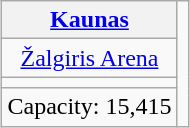<table class="wikitable" style="text-align:center; margin:1em auto;">
<tr>
<th><a href='#'>Kaunas</a></th>
<td rowspan=4></td>
</tr>
<tr>
<td><a href='#'>Žalgiris Arena</a></td>
</tr>
<tr>
<td></td>
</tr>
<tr>
<td>Capacity: 15,415</td>
</tr>
</table>
